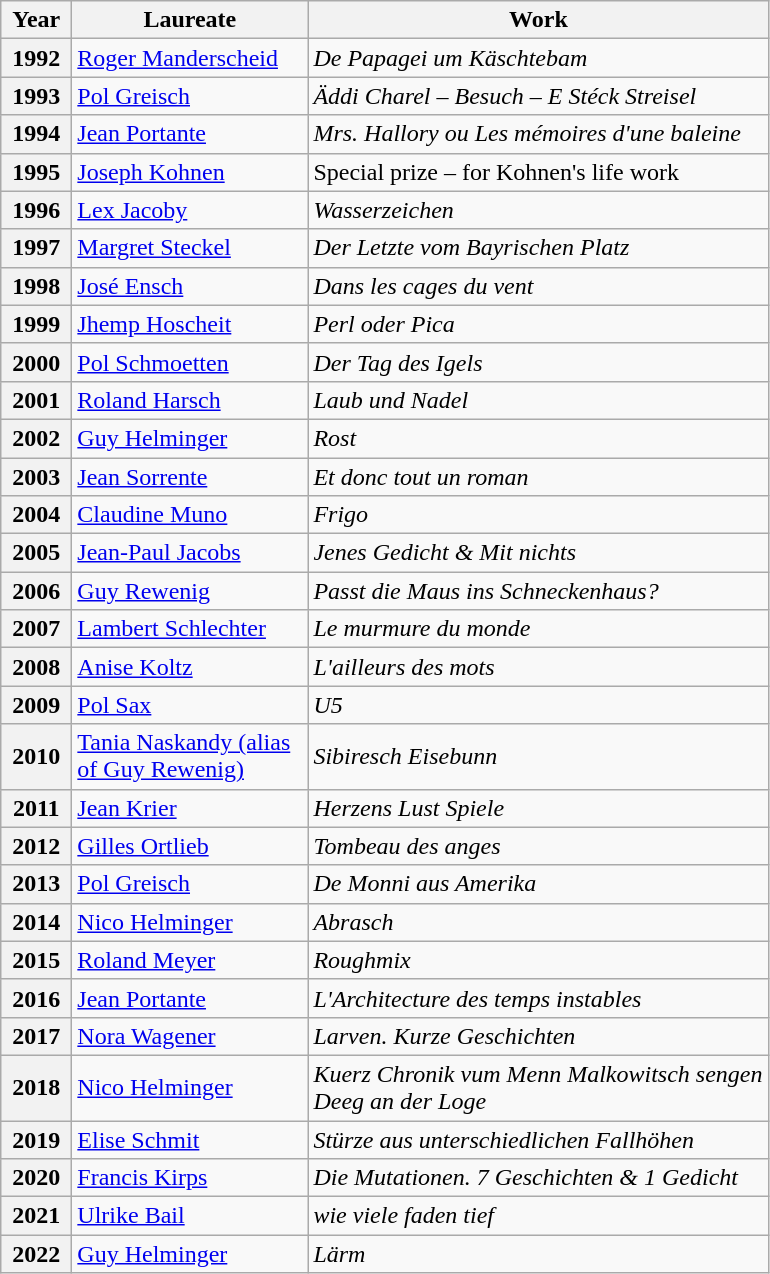<table class="wikitable">
<tr>
<th width=40>Year</th>
<th width=150>Laureate</th>
<th width=300>Work</th>
</tr>
<tr>
<th>1992</th>
<td><a href='#'>Roger Manderscheid</a></td>
<td><em>De Papagei um Käschtebam</em></td>
</tr>
<tr>
<th>1993</th>
<td><a href='#'>Pol Greisch</a></td>
<td><em>Äddi Charel – Besuch – E Stéck Streisel</em></td>
</tr>
<tr>
<th>1994</th>
<td><a href='#'>Jean Portante</a></td>
<td><em>Mrs. Hallory ou Les mémoires d'une baleine</em></td>
</tr>
<tr>
<th>1995</th>
<td><a href='#'>Joseph Kohnen</a></td>
<td>Special prize – for Kohnen's life work</td>
</tr>
<tr>
<th>1996</th>
<td><a href='#'>Lex Jacoby</a></td>
<td><em>Wasserzeichen</em></td>
</tr>
<tr>
<th>1997</th>
<td><a href='#'>Margret Steckel</a></td>
<td><em>Der Letzte vom Bayrischen Platz</em></td>
</tr>
<tr>
<th>1998</th>
<td><a href='#'>José Ensch</a></td>
<td><em>Dans les cages du vent</em></td>
</tr>
<tr>
<th>1999</th>
<td><a href='#'>Jhemp Hoscheit</a></td>
<td><em>Perl oder Pica</em></td>
</tr>
<tr>
<th>2000</th>
<td><a href='#'>Pol Schmoetten</a></td>
<td><em>Der Tag des Igels</em></td>
</tr>
<tr>
<th>2001</th>
<td><a href='#'>Roland Harsch</a></td>
<td><em>Laub und Nadel</em></td>
</tr>
<tr>
<th>2002</th>
<td><a href='#'>Guy Helminger</a></td>
<td><em>Rost</em></td>
</tr>
<tr>
<th>2003</th>
<td><a href='#'>Jean Sorrente</a></td>
<td><em>Et donc tout un roman</em></td>
</tr>
<tr>
<th>2004</th>
<td><a href='#'>Claudine Muno</a></td>
<td><em>Frigo</em></td>
</tr>
<tr>
<th>2005</th>
<td><a href='#'>Jean-Paul Jacobs</a></td>
<td><em>Jenes Gedicht & Mit nichts</em></td>
</tr>
<tr>
<th>2006</th>
<td><a href='#'>Guy Rewenig</a></td>
<td><em>Passt die Maus ins Schneckenhaus?</em></td>
</tr>
<tr>
<th>2007</th>
<td><a href='#'>Lambert Schlechter</a></td>
<td><em>Le murmure du monde</em></td>
</tr>
<tr>
<th>2008</th>
<td><a href='#'>Anise Koltz</a></td>
<td><em>L'ailleurs des mots</em></td>
</tr>
<tr>
<th>2009</th>
<td><a href='#'>Pol Sax</a></td>
<td><em>U5</em></td>
</tr>
<tr>
<th>2010</th>
<td><a href='#'>Tania Naskandy (alias of Guy Rewenig)</a></td>
<td><em>Sibiresch Eisebunn</em></td>
</tr>
<tr>
<th>2011</th>
<td><a href='#'>Jean Krier</a></td>
<td><em>Herzens Lust Spiele</em></td>
</tr>
<tr>
<th>2012</th>
<td><a href='#'>Gilles Ortlieb</a></td>
<td><em>Tombeau des anges</em></td>
</tr>
<tr>
<th>2013</th>
<td><a href='#'>Pol Greisch</a></td>
<td><em>De Monni aus Amerika</em></td>
</tr>
<tr>
<th>2014</th>
<td><a href='#'>Nico Helminger</a></td>
<td><em>Abrasch</em></td>
</tr>
<tr>
<th>2015</th>
<td><a href='#'>Roland Meyer</a></td>
<td><em>Roughmix</em></td>
</tr>
<tr>
<th>2016</th>
<td><a href='#'>Jean Portante</a></td>
<td><em>L'Architecture des temps instables</em></td>
</tr>
<tr>
<th>2017</th>
<td><a href='#'>Nora Wagener</a></td>
<td><em>Larven. Kurze Geschichten</em></td>
</tr>
<tr>
<th>2018</th>
<td><a href='#'>Nico Helminger</a></td>
<td><em>Kuerz Chronik vum Menn Malkowitsch sengen Deeg an der Loge</em></td>
</tr>
<tr>
<th>2019</th>
<td><a href='#'>Elise Schmit</a></td>
<td><em>Stürze aus unterschiedlichen Fallhöhen</em></td>
</tr>
<tr>
<th>2020</th>
<td><a href='#'>Francis Kirps</a></td>
<td><em>Die Mutationen. 7 Geschichten & 1 Gedicht</em></td>
</tr>
<tr>
<th>2021</th>
<td><a href='#'>Ulrike Bail</a></td>
<td><em>wie viele faden tief</em></td>
</tr>
<tr>
<th>2022</th>
<td><a href='#'>Guy Helminger</a></td>
<td><em>Lärm</em></td>
</tr>
</table>
